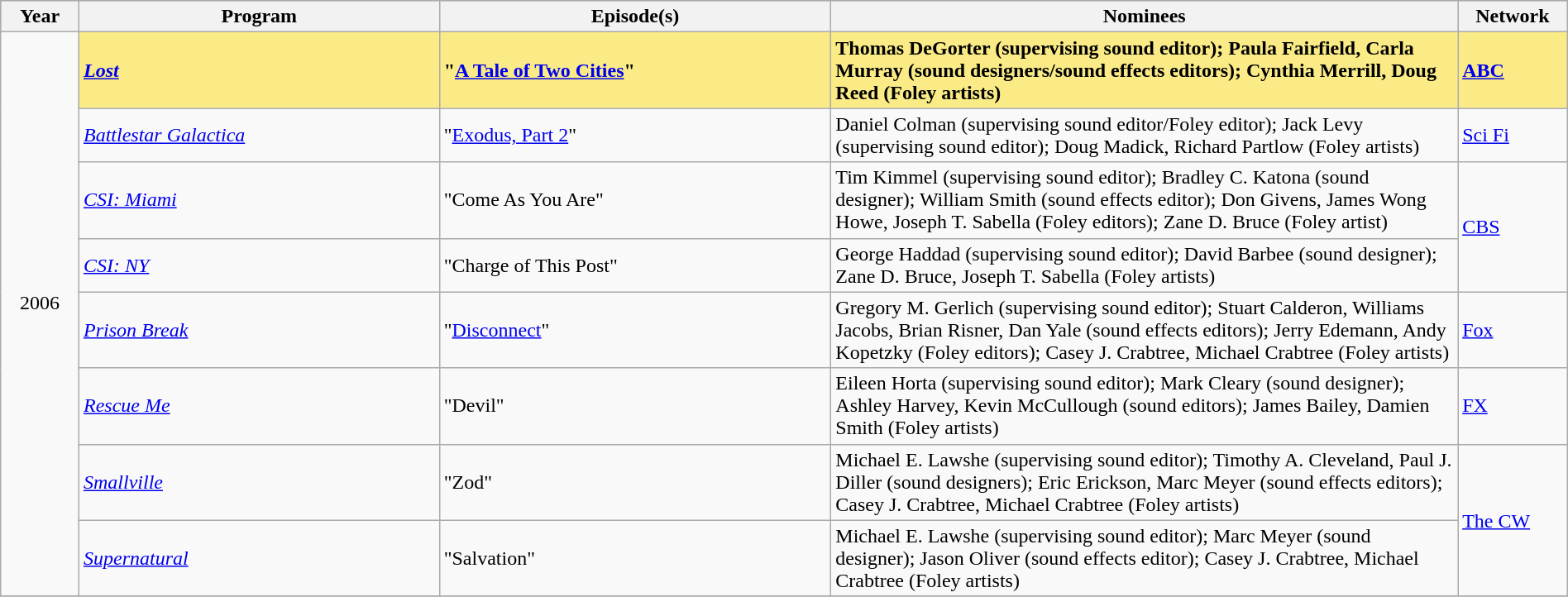<table class="wikitable" style="width:100%">
<tr bgcolor="#bebebe">
<th width="5%">Year</th>
<th width="23%">Program</th>
<th width="25%">Episode(s)</th>
<th width="40%">Nominees</th>
<th width="7%">Network</th>
</tr>
<tr>
<td rowspan=8 style="text-align:center">2006<br><br></td>
<td style="background:#FAEB86;"><strong><em><a href='#'>Lost</a></em></strong></td>
<td style="background:#FAEB86;"><strong>"<a href='#'>A Tale of Two Cities</a>" </strong></td>
<td style="background:#FAEB86;"><strong>Thomas DeGorter (supervising sound editor); Paula Fairfield, Carla Murray (sound designers/sound effects editors); Cynthia Merrill, Doug Reed (Foley artists)</strong></td>
<td style="background:#FAEB86;"><strong><a href='#'>ABC</a></strong></td>
</tr>
<tr>
<td><em><a href='#'>Battlestar Galactica</a></em></td>
<td>"<a href='#'>Exodus, Part 2</a>"</td>
<td>Daniel Colman (supervising sound editor/Foley editor); Jack Levy (supervising sound editor); Doug Madick, Richard Partlow (Foley artists)</td>
<td><a href='#'>Sci Fi</a></td>
</tr>
<tr>
<td><em><a href='#'>CSI: Miami</a></em></td>
<td>"Come As You Are"</td>
<td>Tim Kimmel (supervising sound editor); Bradley C. Katona (sound designer); William Smith (sound effects editor); Don Givens, James Wong Howe, Joseph T. Sabella (Foley editors); Zane D. Bruce (Foley artist)</td>
<td rowspan="2"><a href='#'>CBS</a></td>
</tr>
<tr>
<td><em><a href='#'>CSI: NY</a></em></td>
<td>"Charge of This Post"</td>
<td>George Haddad (supervising sound editor); David Barbee (sound designer); Zane D. Bruce, Joseph T. Sabella (Foley artists)</td>
</tr>
<tr>
<td><em><a href='#'>Prison Break</a></em></td>
<td>"<a href='#'>Disconnect</a>"</td>
<td>Gregory M. Gerlich (supervising sound editor); Stuart Calderon, Williams Jacobs, Brian Risner, Dan Yale (sound effects editors); Jerry Edemann, Andy Kopetzky (Foley editors); Casey J. Crabtree, Michael Crabtree (Foley artists)</td>
<td><a href='#'>Fox</a></td>
</tr>
<tr>
<td><em><a href='#'>Rescue Me</a></em></td>
<td>"Devil"</td>
<td>Eileen Horta (supervising sound editor); Mark Cleary (sound designer); Ashley Harvey, Kevin McCullough (sound editors); James Bailey, Damien Smith (Foley artists)</td>
<td><a href='#'>FX</a></td>
</tr>
<tr>
<td><em><a href='#'>Smallville</a></em></td>
<td>"Zod"</td>
<td>Michael E. Lawshe (supervising sound editor); Timothy A. Cleveland, Paul J. Diller (sound designers); Eric Erickson, Marc Meyer (sound effects editors); Casey J. Crabtree, Michael Crabtree (Foley artists)</td>
<td rowspan="2"><a href='#'>The CW</a></td>
</tr>
<tr>
<td><em><a href='#'>Supernatural</a></em></td>
<td>"Salvation"</td>
<td>Michael E. Lawshe (supervising sound editor); Marc Meyer (sound designer); Jason Oliver (sound effects editor); Casey J. Crabtree, Michael Crabtree (Foley artists)</td>
</tr>
<tr>
</tr>
</table>
